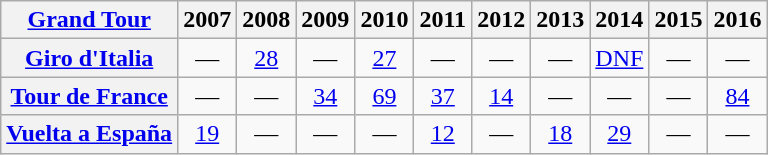<table class="wikitable plainrowheaders">
<tr>
<th scope="col"><a href='#'>Grand Tour</a></th>
<th scope="col">2007</th>
<th scope="col">2008</th>
<th scope="col">2009</th>
<th scope="col">2010</th>
<th scope="col">2011</th>
<th scope="col">2012</th>
<th scope="col">2013</th>
<th scope="col">2014</th>
<th scope="col">2015</th>
<th scope="col">2016</th>
</tr>
<tr style="text-align:center;">
<th scope="row"> <a href='#'>Giro d'Italia</a></th>
<td>—</td>
<td><a href='#'>28</a></td>
<td>—</td>
<td><a href='#'>27</a></td>
<td>—</td>
<td>—</td>
<td>—</td>
<td><a href='#'>DNF</a></td>
<td>—</td>
<td>—</td>
</tr>
<tr style="text-align:center;">
<th scope="row"> <a href='#'>Tour de France</a></th>
<td>—</td>
<td>—</td>
<td><a href='#'>34</a></td>
<td><a href='#'>69</a></td>
<td><a href='#'>37</a></td>
<td><a href='#'>14</a></td>
<td>—</td>
<td>—</td>
<td>—</td>
<td><a href='#'>84</a></td>
</tr>
<tr style="text-align:center;">
<th scope="row"> <a href='#'>Vuelta a España</a></th>
<td><a href='#'>19</a></td>
<td>—</td>
<td>—</td>
<td>—</td>
<td><a href='#'>12</a></td>
<td>—</td>
<td><a href='#'>18</a></td>
<td><a href='#'>29</a></td>
<td>—</td>
<td>—</td>
</tr>
</table>
